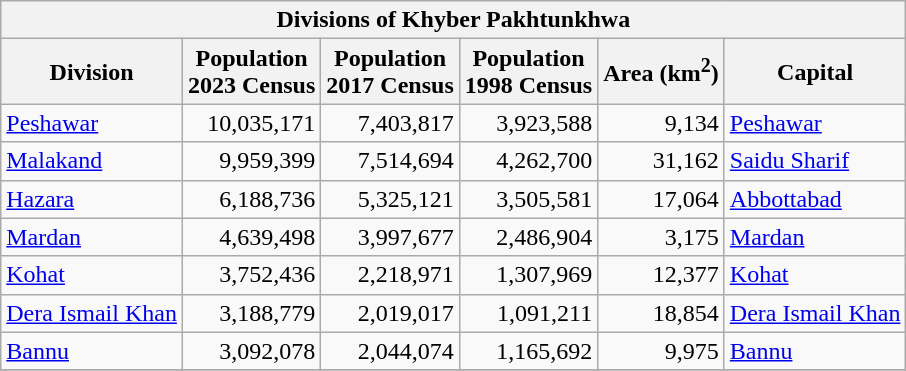<table class="wikitable sortable" style="align:left;">
<tr>
<th colspan="6">Divisions of Khyber Pakhtunkhwa</th>
</tr>
<tr>
<th>Division</th>
<th>Population<br>2023 Census</th>
<th>Population<br>2017 Census</th>
<th>Population<br>1998 Census</th>
<th>Area (km<sup>2</sup>)</th>
<th>Capital</th>
</tr>
<tr>
<td><a href='#'>Peshawar</a></td>
<td align="right">10,035,171</td>
<td align="right">7,403,817</td>
<td align="right">3,923,588</td>
<td align="right">9,134</td>
<td><a href='#'>Peshawar</a></td>
</tr>
<tr>
<td><a href='#'>Malakand</a></td>
<td align="right">9,959,399</td>
<td align="right">7,514,694</td>
<td align="right">4,262,700</td>
<td align="right">31,162</td>
<td><a href='#'>Saidu Sharif</a></td>
</tr>
<tr>
<td><a href='#'>Hazara</a></td>
<td align="right">6,188,736</td>
<td align="right">5,325,121</td>
<td align="right">3,505,581</td>
<td align="right">17,064</td>
<td><a href='#'>Abbottabad</a></td>
</tr>
<tr>
<td><a href='#'>Mardan</a></td>
<td align="right">4,639,498</td>
<td align="right">3,997,677</td>
<td align="right">2,486,904</td>
<td align="right">3,175</td>
<td><a href='#'>Mardan</a></td>
</tr>
<tr>
<td><a href='#'>Kohat</a></td>
<td align="right">3,752,436</td>
<td align="right">2,218,971</td>
<td align="right">1,307,969</td>
<td align="right">12,377</td>
<td><a href='#'>Kohat</a></td>
</tr>
<tr>
<td><a href='#'>Dera Ismail Khan</a></td>
<td align="right">3,188,779</td>
<td align="right">2,019,017</td>
<td align="right">1,091,211</td>
<td align="right">18,854</td>
<td><a href='#'>Dera Ismail Khan</a></td>
</tr>
<tr>
<td><a href='#'>Bannu</a></td>
<td align="right">3,092,078</td>
<td align="right">2,044,074</td>
<td align="right">1,165,692</td>
<td align="right">9,975</td>
<td><a href='#'>Bannu</a></td>
</tr>
<tr>
</tr>
</table>
